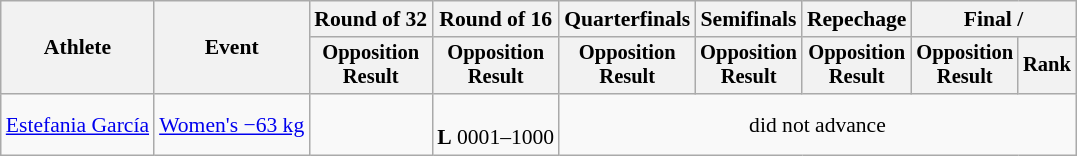<table class="wikitable" style="font-size:90%">
<tr>
<th rowspan="2">Athlete</th>
<th rowspan="2">Event</th>
<th>Round of 32</th>
<th>Round of 16</th>
<th>Quarterfinals</th>
<th>Semifinals</th>
<th>Repechage</th>
<th colspan=2>Final / </th>
</tr>
<tr style="font-size:95%">
<th>Opposition<br>Result</th>
<th>Opposition<br>Result</th>
<th>Opposition<br>Result</th>
<th>Opposition<br>Result</th>
<th>Opposition<br>Result</th>
<th>Opposition<br>Result</th>
<th>Rank</th>
</tr>
<tr align=center>
<td align=left><a href='#'>Estefania García</a></td>
<td align=left><a href='#'>Women's −63 kg</a></td>
<td></td>
<td><br><strong>L</strong> 0001–1000</td>
<td colspan=5>did not advance</td>
</tr>
</table>
